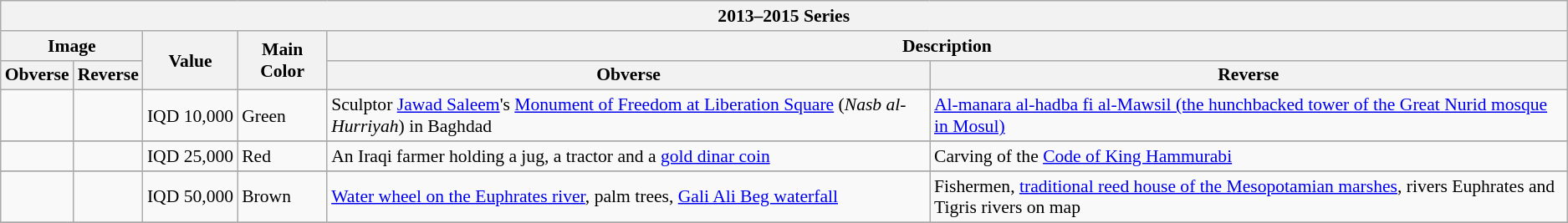<table class="wikitable" style="font-size: 90%">
<tr>
<th colspan="6">2013–2015 Series</th>
</tr>
<tr>
<th colspan="2">Image</th>
<th rowspan="2">Value</th>
<th rowspan=2>Main Color</th>
<th colspan=2>Description</th>
</tr>
<tr>
<th>Obverse</th>
<th>Reverse</th>
<th>Obverse</th>
<th>Reverse</th>
</tr>
<tr>
<td></td>
<td></td>
<td>IQD 10,000</td>
<td>Green</td>
<td>Sculptor <a href='#'>Jawad Saleem</a>'s <a href='#'>Monument of Freedom at Liberation Square</a> (<em>Nasb al-Hurriyah</em>) in Baghdad</td>
<td><a href='#'>Al-manara al-hadba fi al-Mawsil (the hunchbacked tower of the Great Nurid mosque in Mosul)</a></td>
</tr>
<tr>
</tr>
<tr>
<td></td>
<td></td>
<td>IQD 25,000</td>
<td>Red</td>
<td>An Iraqi farmer holding a jug, a tractor and a <a href='#'>gold dinar coin</a></td>
<td>Carving of the <a href='#'>Code of King Hammurabi</a></td>
</tr>
<tr>
</tr>
<tr>
<td></td>
<td></td>
<td>IQD 50,000</td>
<td>Brown</td>
<td><a href='#'>Water wheel on the Euphrates river</a>, palm trees, <a href='#'>Gali Ali Beg waterfall</a></td>
<td>Fishermen, <a href='#'>traditional reed house of the Mesopotamian marshes</a>, rivers Euphrates and Tigris rivers on map</td>
</tr>
<tr>
</tr>
</table>
